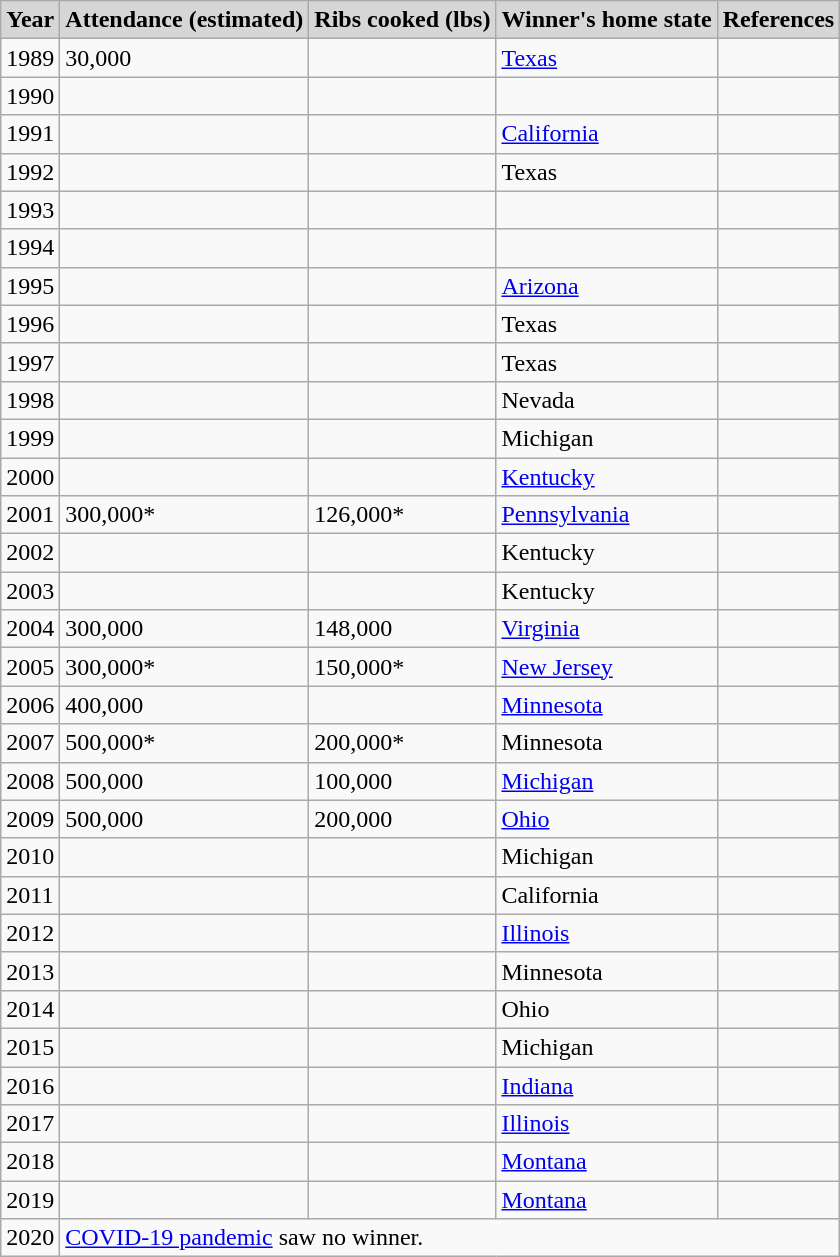<table class="sortable wikitable">
<tr align="center" bgcolor="#D6D6D6">
<td><strong>Year</strong></td>
<td><strong>Attendance (estimated)</strong></td>
<td><strong>Ribs cooked (lbs)</strong></td>
<td><strong>Winner's home state</strong></td>
<td><strong>References</strong></td>
</tr>
<tr>
<td>1989</td>
<td>30,000</td>
<td></td>
<td><a href='#'>Texas</a></td>
<td></td>
</tr>
<tr>
<td>1990</td>
<td></td>
<td></td>
<td></td>
<td></td>
</tr>
<tr>
<td>1991</td>
<td></td>
<td></td>
<td><a href='#'>California</a></td>
<td></td>
</tr>
<tr>
<td>1992</td>
<td></td>
<td></td>
<td>Texas</td>
<td></td>
</tr>
<tr>
<td>1993</td>
<td></td>
<td></td>
<td></td>
<td></td>
</tr>
<tr>
<td>1994</td>
<td></td>
<td></td>
<td></td>
<td></td>
</tr>
<tr>
<td>1995</td>
<td></td>
<td></td>
<td><a href='#'>Arizona</a></td>
<td></td>
</tr>
<tr>
<td>1996</td>
<td></td>
<td></td>
<td>Texas</td>
<td></td>
</tr>
<tr>
<td>1997</td>
<td></td>
<td></td>
<td>Texas</td>
<td></td>
</tr>
<tr>
<td>1998</td>
<td></td>
<td></td>
<td>Nevada</td>
<td></td>
</tr>
<tr>
<td>1999</td>
<td></td>
<td></td>
<td>Michigan</td>
<td></td>
</tr>
<tr>
<td>2000</td>
<td></td>
<td></td>
<td><a href='#'>Kentucky</a></td>
<td></td>
</tr>
<tr>
<td>2001</td>
<td>300,000*</td>
<td>126,000*</td>
<td><a href='#'>Pennsylvania</a></td>
<td></td>
</tr>
<tr>
<td>2002</td>
<td></td>
<td></td>
<td>Kentucky</td>
<td></td>
</tr>
<tr>
<td>2003</td>
<td></td>
<td></td>
<td>Kentucky</td>
<td></td>
</tr>
<tr>
<td>2004</td>
<td>300,000</td>
<td>148,000</td>
<td><a href='#'>Virginia</a></td>
<td></td>
</tr>
<tr>
<td>2005</td>
<td>300,000*</td>
<td>150,000*</td>
<td><a href='#'>New Jersey</a></td>
<td></td>
</tr>
<tr>
<td>2006</td>
<td>400,000</td>
<td></td>
<td><a href='#'>Minnesota</a></td>
<td></td>
</tr>
<tr>
<td>2007</td>
<td>500,000*</td>
<td>200,000*</td>
<td>Minnesota</td>
<td></td>
</tr>
<tr>
<td>2008</td>
<td>500,000</td>
<td>100,000</td>
<td><a href='#'>Michigan</a></td>
<td></td>
</tr>
<tr>
<td>2009</td>
<td>500,000</td>
<td>200,000</td>
<td><a href='#'>Ohio</a></td>
<td></td>
</tr>
<tr>
<td>2010</td>
<td></td>
<td></td>
<td>Michigan</td>
<td></td>
</tr>
<tr>
<td>2011</td>
<td></td>
<td></td>
<td>California</td>
<td></td>
</tr>
<tr>
<td>2012</td>
<td></td>
<td></td>
<td><a href='#'>Illinois</a></td>
<td></td>
</tr>
<tr>
<td>2013</td>
<td></td>
<td></td>
<td>Minnesota</td>
<td></td>
</tr>
<tr>
<td>2014</td>
<td></td>
<td></td>
<td>Ohio</td>
<td></td>
</tr>
<tr>
<td>2015</td>
<td></td>
<td></td>
<td>Michigan</td>
<td></td>
</tr>
<tr>
<td>2016</td>
<td></td>
<td></td>
<td><a href='#'>Indiana</a></td>
<td></td>
</tr>
<tr>
<td>2017</td>
<td></td>
<td></td>
<td><a href='#'>Illinois</a></td>
<td></td>
</tr>
<tr>
<td>2018</td>
<td></td>
<td></td>
<td><a href='#'>Montana</a></td>
<td></td>
</tr>
<tr>
<td>2019</td>
<td></td>
<td></td>
<td><a href='#'>Montana</a></td>
<td></td>
</tr>
<tr>
<td>2020</td>
<td colspan=4><a href='#'>COVID-19 pandemic</a> saw no winner.</td>
</tr>
</table>
